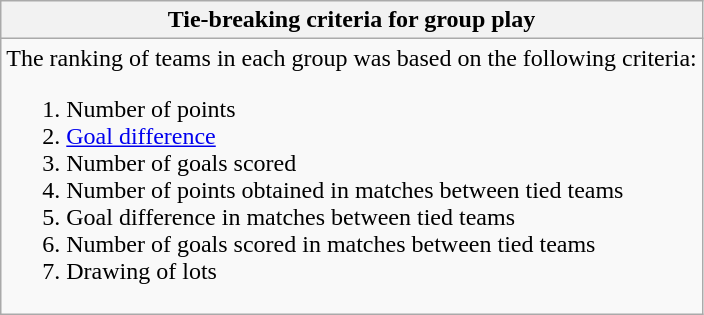<table class="wikitable collapsible collapsed">
<tr>
<th>Tie-breaking criteria for group play</th>
</tr>
<tr>
<td>The ranking of teams in each group was based on the following criteria:<br><ol><li>Number of points</li><li><a href='#'>Goal difference</a></li><li>Number of goals scored</li><li>Number of points obtained in matches between tied teams</li><li>Goal difference in matches between tied teams</li><li>Number of goals scored in matches between tied teams</li><li>Drawing of lots</li></ol></td>
</tr>
</table>
